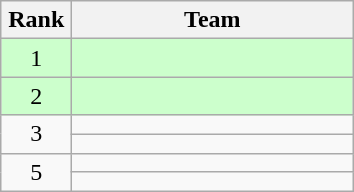<table class="wikitable" style="text-align:center;">
<tr>
<th width=40>Rank</th>
<th width=180>Team</th>
</tr>
<tr bgcolor=#ccffcc>
<td>1</td>
<td style="text-align:left;"></td>
</tr>
<tr bgcolor=#ccffcc>
<td>2</td>
<td style="text-align:left;"></td>
</tr>
<tr>
<td rowspan=2>3</td>
<td style="text-align:left;"></td>
</tr>
<tr>
<td style="text-align:left;"></td>
</tr>
<tr>
<td rowspan=2>5</td>
<td style="text-align:left;"></td>
</tr>
<tr>
<td style="text-align:left;"></td>
</tr>
</table>
